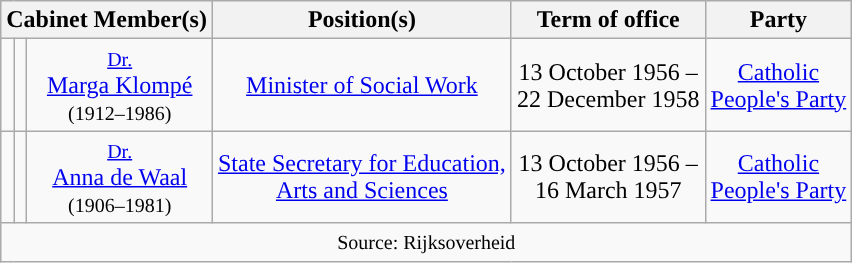<table class="wikitable" style="text-align:center">
<tr>
<th colspan=3>Cabinet Member(s)</th>
<th>Position(s)</th>
<th>Term of office</th>
<th>Party</th>
</tr>
<tr>
<td style="background:"></td>
<td></td>
<td><small><a href='#'>Dr.</a></small> <br> <a href='#'>Marga Klompé</a> <br> <small>(1912–1986)</small></td>
<td><a href='#'>Minister of Social Work</a></td>
<td>13 October 1956 – <br> 22 December 1958</td>
<td><a href='#'>Catholic <br> People's Party</a></td>
</tr>
<tr>
<td style="background:"></td>
<td></td>
<td><small><a href='#'>Dr.</a></small> <br> <a href='#'>Anna de Waal</a> <br> <small>(1906–1981)</small></td>
<td><a href='#'>State Secretary for Education, <br> Arts and Sciences</a></td>
<td>13 October 1956 – <br> 16 March 1957</td>
<td><a href='#'>Catholic <br> People's Party</a></td>
</tr>
<tr>
<td colspan=7><small>Source:   Rijksoverheid</small></td>
</tr>
</table>
